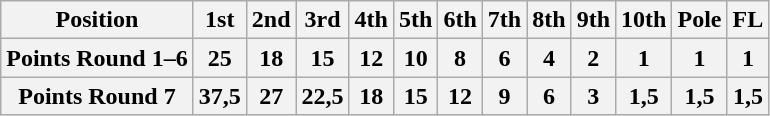<table class="wikitable">
<tr>
<th>Position</th>
<th>1st</th>
<th>2nd</th>
<th>3rd</th>
<th>4th</th>
<th>5th</th>
<th>6th</th>
<th>7th</th>
<th>8th</th>
<th>9th</th>
<th>10th</th>
<th>Pole</th>
<th>FL</th>
</tr>
<tr>
<th>Points Round 1–6</th>
<th>25</th>
<th>18</th>
<th>15</th>
<th>12</th>
<th>10</th>
<th>8</th>
<th>6</th>
<th>4</th>
<th>2</th>
<th>1</th>
<th>1</th>
<th>1</th>
</tr>
<tr>
<th>Points Round 7</th>
<th>37,5</th>
<th>27</th>
<th>22,5</th>
<th>18</th>
<th>15</th>
<th>12</th>
<th>9</th>
<th>6</th>
<th>3</th>
<th>1,5</th>
<th>1,5</th>
<th>1,5</th>
</tr>
</table>
